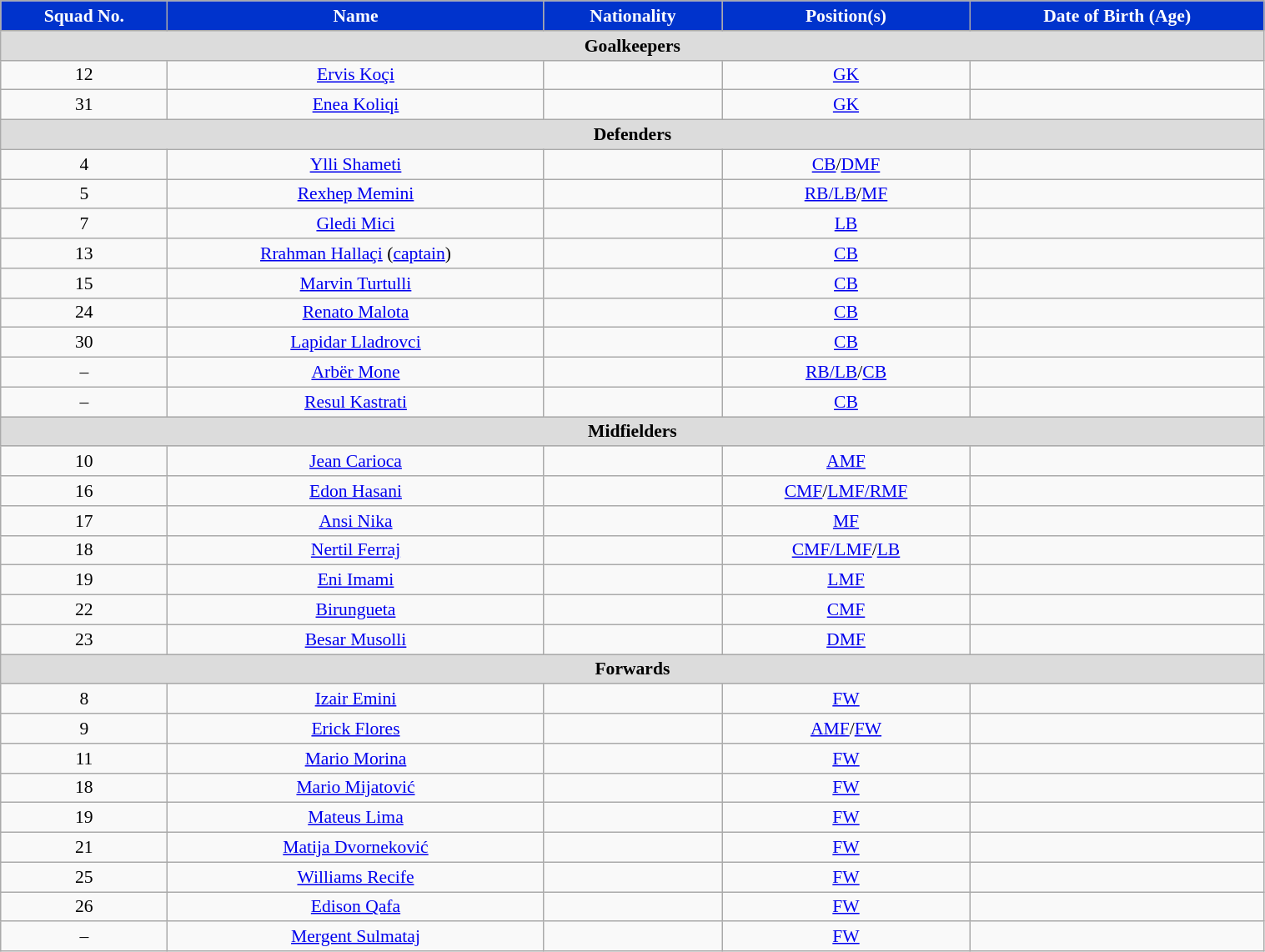<table class="wikitable" style="text-align:center; font-size:90%; width:80%;">
<tr>
<th style="background:#03c; color:white; text-align:center;">Squad No.</th>
<th style="background:#03c; color:white; text-align:center;">Name</th>
<th style="background:#03c; color:white; text-align:center;">Nationality</th>
<th style="background:#03c; color:white; text-align:center;">Position(s)</th>
<th style="background:#03c; color:white; text-align:center;">Date of Birth (Age)</th>
</tr>
<tr>
<th colspan="5" style="background:#dcdcdc; text-align:center">Goalkeepers</th>
</tr>
<tr>
<td>12</td>
<td><a href='#'>Ervis Koçi</a></td>
<td></td>
<td><a href='#'>GK</a></td>
<td></td>
</tr>
<tr>
<td>31</td>
<td><a href='#'>Enea Koliqi</a></td>
<td></td>
<td><a href='#'>GK</a></td>
<td></td>
</tr>
<tr>
<th colspan="9" style="background:#dcdcdc; text-align:center">Defenders</th>
</tr>
<tr>
<td>4</td>
<td><a href='#'>Ylli Shameti</a></td>
<td></td>
<td><a href='#'>CB</a>/<a href='#'>DMF</a></td>
<td></td>
</tr>
<tr>
<td>5</td>
<td><a href='#'>Rexhep Memini</a></td>
<td></td>
<td><a href='#'>RB/LB</a>/<a href='#'>MF</a></td>
<td></td>
</tr>
<tr>
<td>7</td>
<td><a href='#'>Gledi Mici</a></td>
<td></td>
<td><a href='#'>LB</a></td>
<td></td>
</tr>
<tr>
<td>13</td>
<td><a href='#'>Rrahman Hallaçi</a> (<a href='#'>captain</a>)</td>
<td></td>
<td><a href='#'>CB</a></td>
<td></td>
</tr>
<tr>
<td>15</td>
<td><a href='#'>Marvin Turtulli</a></td>
<td></td>
<td><a href='#'>CB</a></td>
<td></td>
</tr>
<tr>
<td>24</td>
<td><a href='#'>Renato Malota</a></td>
<td></td>
<td><a href='#'>CB</a></td>
<td></td>
</tr>
<tr>
<td>30</td>
<td><a href='#'>Lapidar Lladrovci</a></td>
<td></td>
<td><a href='#'>CB</a></td>
<td></td>
</tr>
<tr>
<td>–</td>
<td><a href='#'>Arbër Mone</a></td>
<td></td>
<td><a href='#'>RB/LB</a>/<a href='#'>CB</a></td>
<td></td>
</tr>
<tr>
<td>–</td>
<td><a href='#'>Resul Kastrati</a></td>
<td></td>
<td><a href='#'>CB</a></td>
<td></td>
</tr>
<tr>
<th colspan="5" style="background:#dcdcdc; text-align:center">Midfielders</th>
</tr>
<tr>
<td>10</td>
<td><a href='#'>Jean Carioca</a></td>
<td></td>
<td><a href='#'>AMF</a></td>
<td></td>
</tr>
<tr>
<td>16</td>
<td><a href='#'>Edon Hasani</a></td>
<td></td>
<td><a href='#'>CMF</a>/<a href='#'>LMF/RMF</a></td>
<td></td>
</tr>
<tr>
<td>17</td>
<td><a href='#'>Ansi Nika</a></td>
<td></td>
<td><a href='#'>MF</a></td>
<td></td>
</tr>
<tr>
<td>18</td>
<td><a href='#'>Nertil Ferraj</a></td>
<td></td>
<td><a href='#'>CMF/LMF</a>/<a href='#'>LB</a></td>
<td></td>
</tr>
<tr>
<td>19</td>
<td><a href='#'>Eni Imami</a></td>
<td></td>
<td><a href='#'>LMF</a></td>
<td></td>
</tr>
<tr>
<td>22</td>
<td><a href='#'>Birungueta</a></td>
<td></td>
<td><a href='#'>CMF</a></td>
<td></td>
</tr>
<tr>
<td>23</td>
<td><a href='#'>Besar Musolli</a></td>
<td></td>
<td><a href='#'>DMF</a></td>
<td></td>
</tr>
<tr>
<th colspan="5" style="background:#dcdcdc; text-align:center">Forwards</th>
</tr>
<tr>
<td>8</td>
<td><a href='#'>Izair Emini</a></td>
<td></td>
<td><a href='#'>FW</a></td>
<td></td>
</tr>
<tr>
<td>9</td>
<td><a href='#'>Erick Flores</a></td>
<td></td>
<td><a href='#'>AMF</a>/<a href='#'>FW</a></td>
<td></td>
</tr>
<tr>
<td>11</td>
<td><a href='#'>Mario Morina</a></td>
<td></td>
<td><a href='#'>FW</a></td>
<td></td>
</tr>
<tr>
<td>18</td>
<td><a href='#'>Mario Mijatović</a></td>
<td></td>
<td><a href='#'>FW</a></td>
<td></td>
</tr>
<tr>
<td>19</td>
<td><a href='#'>Mateus Lima</a></td>
<td></td>
<td><a href='#'>FW</a></td>
<td></td>
</tr>
<tr>
<td>21</td>
<td><a href='#'>Matija Dvorneković</a></td>
<td></td>
<td><a href='#'>FW</a></td>
<td></td>
</tr>
<tr>
<td>25</td>
<td><a href='#'>Williams Recife</a></td>
<td></td>
<td><a href='#'>FW</a></td>
<td></td>
</tr>
<tr>
<td>26</td>
<td><a href='#'>Edison Qafa</a></td>
<td></td>
<td><a href='#'>FW</a></td>
<td></td>
</tr>
<tr>
<td>–</td>
<td><a href='#'>Mergent Sulmataj</a></td>
<td></td>
<td><a href='#'>FW</a></td>
<td></td>
</tr>
</table>
